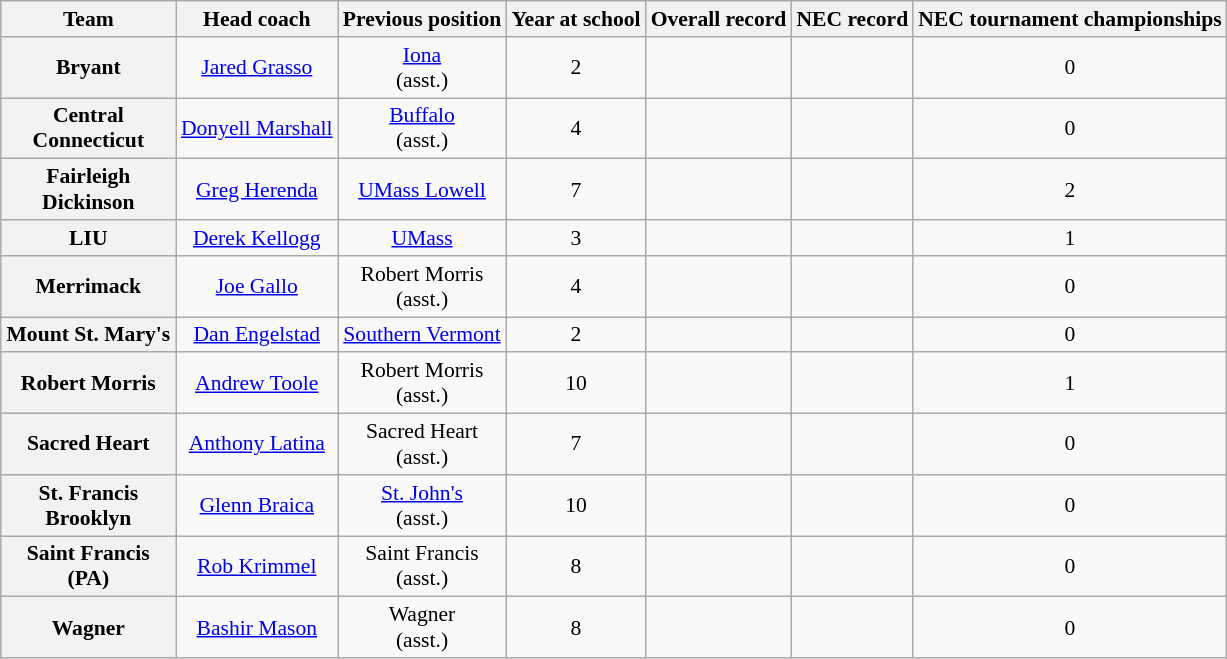<table class="wikitable sortable" style="text-align: center;font-size:90%;">
<tr>
<th width="110">Team</th>
<th>Head coach</th>
<th>Previous position</th>
<th>Year at school</th>
<th>Overall record</th>
<th>NEC record</th>
<th>NEC tournament championships</th>
</tr>
<tr>
<th style=>Bryant</th>
<td><a href='#'>Jared Grasso</a></td>
<td><a href='#'>Iona</a> <br>(asst.)</td>
<td>2</td>
<td></td>
<td></td>
<td>0</td>
</tr>
<tr>
<th style=>Central Connecticut</th>
<td><a href='#'>Donyell Marshall</a></td>
<td><a href='#'>Buffalo</a><br>(asst.)</td>
<td>4</td>
<td></td>
<td></td>
<td>0</td>
</tr>
<tr>
<th style=>Fairleigh Dickinson</th>
<td><a href='#'>Greg Herenda</a></td>
<td><a href='#'>UMass Lowell</a></td>
<td>7</td>
<td></td>
<td></td>
<td>2</td>
</tr>
<tr>
<th style=>LIU</th>
<td><a href='#'>Derek Kellogg</a></td>
<td><a href='#'>UMass</a></td>
<td>3</td>
<td></td>
<td></td>
<td>1</td>
</tr>
<tr>
<th style=>Merrimack</th>
<td><a href='#'>Joe Gallo</a></td>
<td>Robert Morris<br>(asst.)</td>
<td>4</td>
<td></td>
<td></td>
<td>0</td>
</tr>
<tr>
<th style=>Mount St. Mary's</th>
<td><a href='#'>Dan Engelstad</a></td>
<td><a href='#'>Southern Vermont</a></td>
<td>2</td>
<td></td>
<td></td>
<td>0</td>
</tr>
<tr>
<th style=>Robert Morris</th>
<td><a href='#'>Andrew Toole</a></td>
<td>Robert Morris<br>(asst.)</td>
<td>10</td>
<td></td>
<td></td>
<td>1</td>
</tr>
<tr>
<th style=>Sacred Heart</th>
<td><a href='#'>Anthony Latina</a></td>
<td>Sacred Heart<br>(asst.)</td>
<td>7</td>
<td></td>
<td></td>
<td>0</td>
</tr>
<tr>
<th style=>St. Francis Brooklyn</th>
<td><a href='#'>Glenn Braica</a></td>
<td><a href='#'>St. John's</a><br>(asst.)</td>
<td>10</td>
<td></td>
<td></td>
<td>0</td>
</tr>
<tr>
<th style=>Saint Francis (PA)</th>
<td><a href='#'>Rob Krimmel</a></td>
<td>Saint Francis<br>(asst.)</td>
<td>8</td>
<td></td>
<td></td>
<td>0</td>
</tr>
<tr>
<th style=>Wagner</th>
<td><a href='#'>Bashir Mason</a></td>
<td>Wagner<br>(asst.)</td>
<td>8</td>
<td></td>
<td></td>
<td>0</td>
</tr>
</table>
